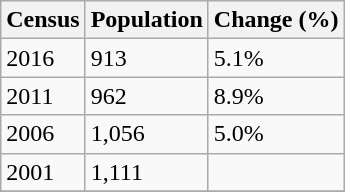<table class="wikitable">
<tr>
<th>Census</th>
<th>Population</th>
<th>Change (%)</th>
</tr>
<tr>
<td>2016</td>
<td>913</td>
<td> 5.1%</td>
</tr>
<tr>
<td>2011</td>
<td>962</td>
<td> 8.9%</td>
</tr>
<tr>
<td>2006</td>
<td>1,056</td>
<td> 5.0%</td>
</tr>
<tr>
<td>2001</td>
<td>1,111</td>
<td></td>
</tr>
<tr>
</tr>
</table>
